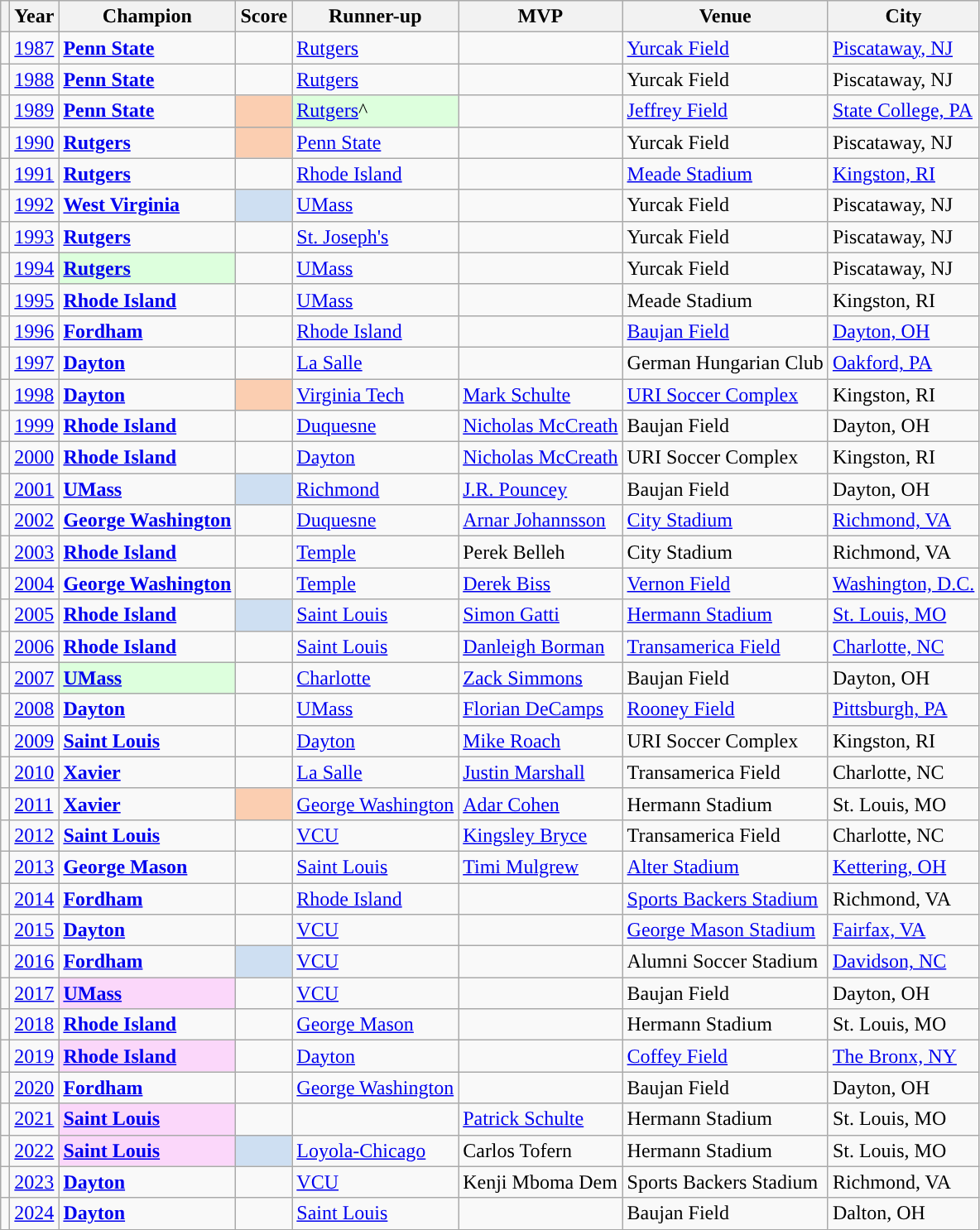<table class="wikitable sortable" style="text-align:;">
<tr>
<th width=px></th>
<th width=px>Year</th>
<th width=px>Champion</th>
<th width=px>Score</th>
<th width=px>Runner-up</th>
<th width=px>MVP</th>
<th width=px>Venue</th>
<th width=px>City</th>
</tr>
<tr>
<td></td>
<td><a href='#'>1987</a></td>
<td><strong><a href='#'>Penn State</a></strong> </td>
<td></td>
<td><a href='#'>Rutgers</a></td>
<td></td>
<td><a href='#'>Yurcak Field</a></td>
<td><a href='#'>Piscataway, NJ</a></td>
</tr>
<tr>
<td></td>
<td><a href='#'>1988</a></td>
<td><strong><a href='#'>Penn State</a></strong> </td>
<td></td>
<td><a href='#'>Rutgers</a></td>
<td></td>
<td>Yurcak Field</td>
<td>Piscataway, NJ</td>
</tr>
<tr>
<td></td>
<td><a href='#'>1989</a></td>
<td><strong><a href='#'>Penn State</a></strong> </td>
<td style="background-color:#FBCEB1"></td>
<td bgcolor="#ddffdd"><a href='#'>Rutgers</a>^</td>
<td></td>
<td><a href='#'>Jeffrey Field</a></td>
<td><a href='#'>State College, PA</a></td>
</tr>
<tr>
<td></td>
<td><a href='#'>1990</a></td>
<td><strong><a href='#'>Rutgers</a></strong> </td>
<td style="background-color:#FBCEB1"></td>
<td><a href='#'>Penn State</a></td>
<td></td>
<td>Yurcak Field</td>
<td>Piscataway, NJ</td>
</tr>
<tr>
<td></td>
<td><a href='#'>1991</a></td>
<td><strong><a href='#'>Rutgers</a></strong> </td>
<td></td>
<td><a href='#'>Rhode Island</a></td>
<td></td>
<td><a href='#'>Meade Stadium</a></td>
<td><a href='#'>Kingston, RI</a></td>
</tr>
<tr>
<td></td>
<td><a href='#'>1992</a></td>
<td><strong><a href='#'>West Virginia</a></strong> </td>
<td style="background-color:#cedff2"></td>
<td><a href='#'>UMass</a></td>
<td></td>
<td>Yurcak Field</td>
<td>Piscataway, NJ</td>
</tr>
<tr>
<td></td>
<td><a href='#'>1993</a></td>
<td><strong><a href='#'>Rutgers</a></strong> </td>
<td></td>
<td><a href='#'>St. Joseph's</a></td>
<td></td>
<td>Yurcak Field</td>
<td>Piscataway, NJ</td>
</tr>
<tr>
<td></td>
<td><a href='#'>1994</a></td>
<td bgcolor="#ddffdd"><strong><a href='#'>Rutgers</a></strong> </td>
<td></td>
<td><a href='#'>UMass</a></td>
<td></td>
<td>Yurcak Field</td>
<td>Piscataway, NJ</td>
</tr>
<tr>
<td></td>
<td><a href='#'>1995</a></td>
<td><strong><a href='#'>Rhode Island</a></strong> </td>
<td></td>
<td><a href='#'>UMass</a></td>
<td></td>
<td>Meade Stadium</td>
<td>Kingston, RI</td>
</tr>
<tr>
<td></td>
<td><a href='#'>1996</a></td>
<td><strong><a href='#'>Fordham</a></strong> </td>
<td></td>
<td><a href='#'>Rhode Island</a></td>
<td></td>
<td><a href='#'>Baujan Field</a></td>
<td><a href='#'>Dayton, OH</a></td>
</tr>
<tr>
<td></td>
<td><a href='#'>1997</a></td>
<td><strong><a href='#'>Dayton</a></strong> </td>
<td></td>
<td><a href='#'>La Salle</a></td>
<td></td>
<td>German Hungarian Club</td>
<td><a href='#'>Oakford, PA</a></td>
</tr>
<tr>
<td></td>
<td><a href='#'>1998</a></td>
<td><strong><a href='#'>Dayton</a></strong> </td>
<td style="background-color:#FBCEB1"></td>
<td><a href='#'>Virginia Tech</a></td>
<td><a href='#'>Mark Schulte</a></td>
<td><a href='#'>URI Soccer Complex</a></td>
<td>Kingston, RI</td>
</tr>
<tr>
<td></td>
<td><a href='#'>1999</a></td>
<td><strong><a href='#'>Rhode Island</a></strong> </td>
<td></td>
<td><a href='#'>Duquesne</a></td>
<td><a href='#'>Nicholas McCreath</a></td>
<td>Baujan Field</td>
<td>Dayton, OH</td>
</tr>
<tr>
<td></td>
<td><a href='#'>2000</a></td>
<td><strong><a href='#'>Rhode Island</a></strong> </td>
<td></td>
<td><a href='#'>Dayton</a></td>
<td><a href='#'>Nicholas McCreath</a></td>
<td>URI Soccer Complex</td>
<td>Kingston, RI</td>
</tr>
<tr>
<td></td>
<td><a href='#'>2001</a></td>
<td><strong><a href='#'>UMass</a></strong> </td>
<td style="background-color:#cedff2"></td>
<td><a href='#'>Richmond</a></td>
<td><a href='#'>J.R. Pouncey</a></td>
<td>Baujan Field</td>
<td>Dayton, OH</td>
</tr>
<tr>
<td></td>
<td><a href='#'>2002</a></td>
<td><strong><a href='#'>George Washington</a></strong> </td>
<td></td>
<td><a href='#'>Duquesne</a></td>
<td><a href='#'>Arnar Johannsson</a></td>
<td><a href='#'>City Stadium</a></td>
<td><a href='#'>Richmond, VA</a></td>
</tr>
<tr>
<td></td>
<td><a href='#'>2003</a></td>
<td><strong><a href='#'>Rhode Island</a></strong> </td>
<td></td>
<td><a href='#'>Temple</a></td>
<td>Perek Belleh</td>
<td>City Stadium</td>
<td>Richmond, VA</td>
</tr>
<tr>
<td></td>
<td><a href='#'>2004</a></td>
<td><strong><a href='#'>George Washington</a></strong> </td>
<td></td>
<td><a href='#'>Temple</a></td>
<td><a href='#'>Derek Biss</a></td>
<td><a href='#'>Vernon Field</a></td>
<td><a href='#'>Washington, D.C.</a></td>
</tr>
<tr>
<td></td>
<td><a href='#'>2005</a></td>
<td><strong><a href='#'>Rhode Island</a></strong> </td>
<td style="background-color:#cedff2"></td>
<td><a href='#'>Saint Louis</a></td>
<td><a href='#'>Simon Gatti</a></td>
<td><a href='#'>Hermann Stadium</a></td>
<td><a href='#'>St. Louis, MO</a></td>
</tr>
<tr>
<td></td>
<td><a href='#'>2006</a></td>
<td><strong><a href='#'>Rhode Island</a></strong> </td>
<td></td>
<td><a href='#'>Saint Louis</a></td>
<td><a href='#'>Danleigh Borman</a></td>
<td><a href='#'>Transamerica Field</a></td>
<td><a href='#'>Charlotte, NC</a></td>
</tr>
<tr>
<td></td>
<td><a href='#'>2007</a></td>
<td bgcolor="#ddffdd"><strong><a href='#'>UMass</a></strong> </td>
<td></td>
<td><a href='#'>Charlotte</a></td>
<td><a href='#'>Zack Simmons</a></td>
<td>Baujan Field</td>
<td>Dayton, OH</td>
</tr>
<tr>
<td></td>
<td><a href='#'>2008</a></td>
<td><strong><a href='#'>Dayton</a></strong> </td>
<td></td>
<td><a href='#'>UMass</a></td>
<td><a href='#'>Florian DeCamps</a></td>
<td><a href='#'>Rooney Field</a></td>
<td><a href='#'>Pittsburgh, PA</a></td>
</tr>
<tr>
<td></td>
<td><a href='#'>2009</a></td>
<td><strong><a href='#'>Saint Louis</a></strong> </td>
<td></td>
<td><a href='#'>Dayton</a></td>
<td><a href='#'>Mike Roach</a></td>
<td>URI Soccer Complex</td>
<td>Kingston, RI</td>
</tr>
<tr>
<td></td>
<td><a href='#'>2010</a></td>
<td><strong><a href='#'>Xavier</a></strong> </td>
<td></td>
<td><a href='#'>La Salle</a></td>
<td><a href='#'>Justin Marshall</a></td>
<td>Transamerica Field</td>
<td>Charlotte, NC</td>
</tr>
<tr>
<td></td>
<td><a href='#'>2011</a></td>
<td><strong><a href='#'>Xavier</a></strong> </td>
<td style="background-color:#FBCEB1"></td>
<td><a href='#'>George Washington</a></td>
<td><a href='#'>Adar Cohen</a></td>
<td>Hermann Stadium</td>
<td>St. Louis, MO</td>
</tr>
<tr>
<td></td>
<td><a href='#'>2012</a></td>
<td><strong><a href='#'>Saint Louis</a></strong> </td>
<td></td>
<td><a href='#'>VCU</a></td>
<td><a href='#'>Kingsley Bryce</a></td>
<td>Transamerica Field</td>
<td>Charlotte, NC</td>
</tr>
<tr>
<td></td>
<td><a href='#'>2013</a></td>
<td><strong><a href='#'>George Mason</a></strong> </td>
<td></td>
<td><a href='#'>Saint Louis</a></td>
<td><a href='#'>Timi Mulgrew</a></td>
<td><a href='#'>Alter Stadium</a></td>
<td><a href='#'>Kettering, OH</a></td>
</tr>
<tr>
<td></td>
<td><a href='#'>2014</a></td>
<td><strong><a href='#'>Fordham</a></strong> </td>
<td></td>
<td><a href='#'>Rhode Island</a></td>
<td></td>
<td><a href='#'>Sports Backers Stadium</a></td>
<td>Richmond, VA</td>
</tr>
<tr>
<td></td>
<td><a href='#'>2015</a></td>
<td><strong><a href='#'>Dayton</a></strong> </td>
<td></td>
<td><a href='#'>VCU</a></td>
<td></td>
<td><a href='#'>George Mason Stadium</a></td>
<td><a href='#'>Fairfax, VA</a></td>
</tr>
<tr>
<td></td>
<td><a href='#'>2016</a></td>
<td><strong><a href='#'>Fordham</a></strong> </td>
<td style="background-color:#cedff2"></td>
<td><a href='#'>VCU</a></td>
<td></td>
<td>Alumni Soccer Stadium</td>
<td><a href='#'>Davidson, NC</a></td>
</tr>
<tr>
<td></td>
<td><a href='#'>2017</a></td>
<td bgcolor=#FBD7FA><strong><a href='#'>UMass</a></strong> </td>
<td></td>
<td><a href='#'>VCU</a></td>
<td></td>
<td>Baujan Field</td>
<td>Dayton, OH</td>
</tr>
<tr>
<td></td>
<td><a href='#'>2018</a></td>
<td><strong><a href='#'>Rhode Island</a></strong> </td>
<td></td>
<td><a href='#'>George Mason</a></td>
<td></td>
<td>Hermann Stadium</td>
<td>St. Louis, MO</td>
</tr>
<tr>
<td></td>
<td><a href='#'>2019</a></td>
<td bgcolor=#FBD7FA><strong><a href='#'>Rhode Island</a></strong> </td>
<td></td>
<td><a href='#'>Dayton</a></td>
<td></td>
<td><a href='#'>Coffey Field</a></td>
<td><a href='#'>The Bronx, NY</a></td>
</tr>
<tr>
<td></td>
<td><a href='#'>2020</a></td>
<td><strong><a href='#'>Fordham</a></strong> </td>
<td></td>
<td><a href='#'>George Washington</a></td>
<td></td>
<td>Baujan Field</td>
<td>Dayton, OH</td>
</tr>
<tr>
<td></td>
<td><a href='#'>2021</a></td>
<td bgcolor=#FBD7FA><strong><a href='#'>Saint Louis</a></strong> </td>
<td></td>
<td></td>
<td><a href='#'>Patrick Schulte</a></td>
<td>Hermann Stadium</td>
<td>St. Louis, MO</td>
</tr>
<tr>
<td></td>
<td><a href='#'>2022</a></td>
<td bgcolor=#FBD7FA><strong><a href='#'>Saint Louis</a></strong> </td>
<td style="background-color:#cedff2"></td>
<td><a href='#'>Loyola-Chicago</a></td>
<td>Carlos Tofern</td>
<td>Hermann Stadium</td>
<td>St. Louis, MO</td>
</tr>
<tr>
<td></td>
<td><a href='#'>2023</a></td>
<td><strong><a href='#'>Dayton</a></strong> </td>
<td></td>
<td><a href='#'>VCU</a></td>
<td>Kenji Mboma Dem</td>
<td>Sports Backers Stadium</td>
<td>Richmond, VA</td>
</tr>
<tr>
<td></td>
<td><a href='#'>2024</a></td>
<td><strong><a href='#'>Dayton</a></strong> </td>
<td></td>
<td><a href='#'>Saint Louis</a></td>
<td></td>
<td>Baujan Field</td>
<td>Dalton, OH</td>
</tr>
</table>
